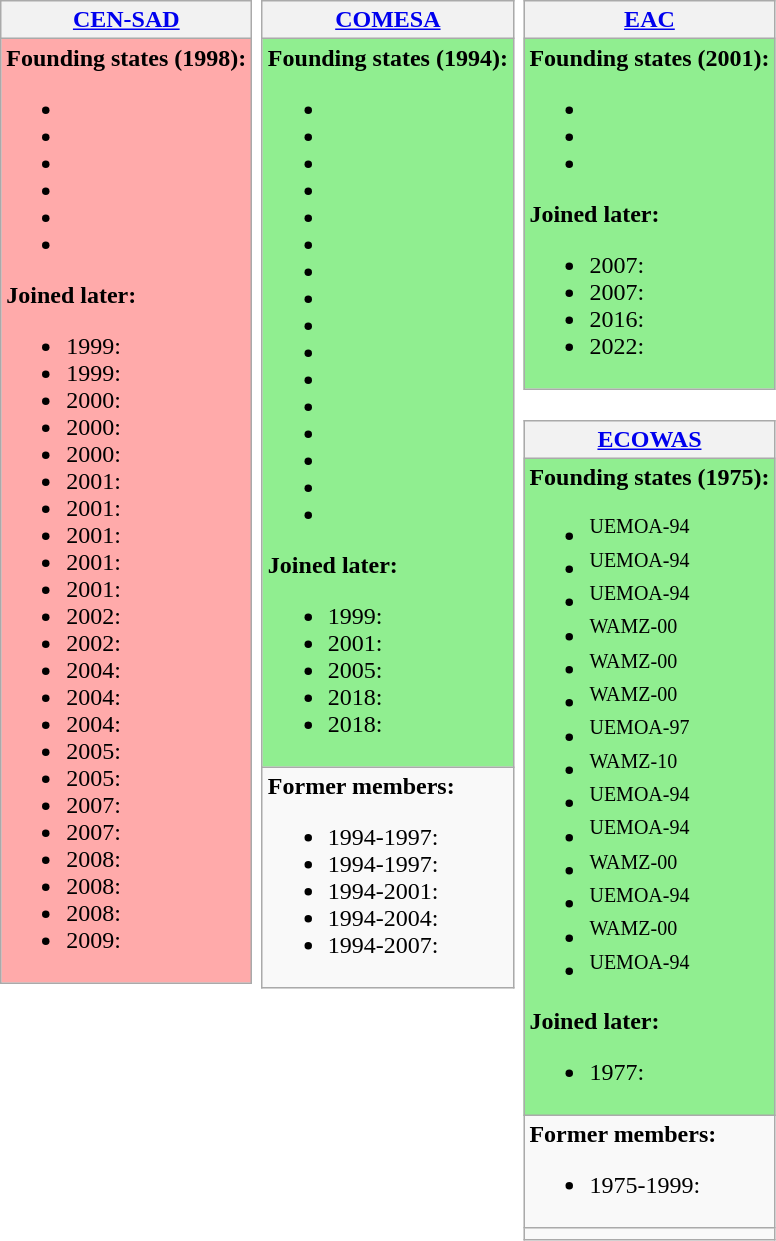<table>
<tr>
<td valign=top><br><table class="wikitable" style="margin:1px;">
<tr>
<th><a href='#'>CEN-SAD</a></th>
</tr>
<tr>
<td bgcolor=#ffaaaa valign=top><strong>Founding states (1998):</strong><br><ul><li></li><li></li><li></li><li></li><li></li><li></li></ul><strong>Joined later:</strong><ul><li>1999: </li><li>1999: </li><li>2000: </li><li>2000: </li><li>2000: </li><li>2001: </li><li>2001: </li><li>2001: </li><li>2001: </li><li>2001: </li><li>2002: </li><li>2002: </li><li>2004: </li><li>2004: </li><li>2004: </li><li>2005: </li><li>2005: </li><li>2007: </li><li>2007: </li><li>2008: </li><li>2008: </li><li>2008: </li><li>2009: </li></ul></td>
</tr>
</table>
</td>
<td valign=top><br><table class="wikitable" style="margin:1px;">
<tr>
<th><a href='#'>COMESA</a></th>
</tr>
<tr>
<td bgcolor=lightgreen><strong>Founding states (1994):</strong><br><ul><li></li><li></li><li></li><li></li><li></li><li></li><li></li><li></li><li></li><li></li><li></li><li></li><li></li><li></li><li></li><li></li></ul><strong>Joined later:</strong><ul><li>1999: </li><li>2001: </li><li>2005: </li><li>2018: </li><li>2018: </li></ul></td>
</tr>
<tr>
<td colspan=2><strong>Former members:</strong><br><ul><li>1994-1997: </li><li>1994-1997: </li><li>1994-2001: </li><li>1994-2004: </li><li>1994-2007: </li></ul></td>
</tr>
</table>
</td>
<td valign=top><br><table class="wikitable" style="margin:1px;">
<tr>
<th><a href='#'>EAC</a></th>
</tr>
<tr>
<td bgcolor=lightgreen><strong>Founding states (2001):</strong><br><ul><li></li><li></li><li></li></ul><strong>Joined later:</strong><ul><li>2007: </li><li>2007: </li><li>2016: </li><li>2022: </li></ul></td>
</tr>
</table>
<br><table class="wikitable" style="margin:1px;">
<tr>
<th><a href='#'>ECOWAS</a></th>
</tr>
<tr>
<td bgcolor=lightgreen><strong>Founding states (1975):</strong><br><ul><li> <sup>UEMOA-94</sup></li><li> <sup>UEMOA-94</sup></li><li> <sup>UEMOA-94</sup></li><li> <sup>WAMZ-00</sup></li><li> <sup>WAMZ-00</sup></li><li> <sup>WAMZ-00</sup></li><li> <sup>UEMOA-97</sup></li><li> <sup>WAMZ-10</sup></li><li> <sup>UEMOA-94</sup></li><li> <sup>UEMOA-94</sup></li><li> <sup>WAMZ-00</sup></li><li> <sup>UEMOA-94</sup></li><li> <sup>WAMZ-00</sup></li><li> <sup>UEMOA-94</sup></li></ul><strong>Joined later:</strong><ul><li>1977: </li></ul></td>
</tr>
<tr>
<td><strong>Former members:</strong><br><ul><li>1975-1999: </li></ul></td>
</tr>
<tr>
<td></td>
</tr>
</table>
</td>
</tr>
</table>
